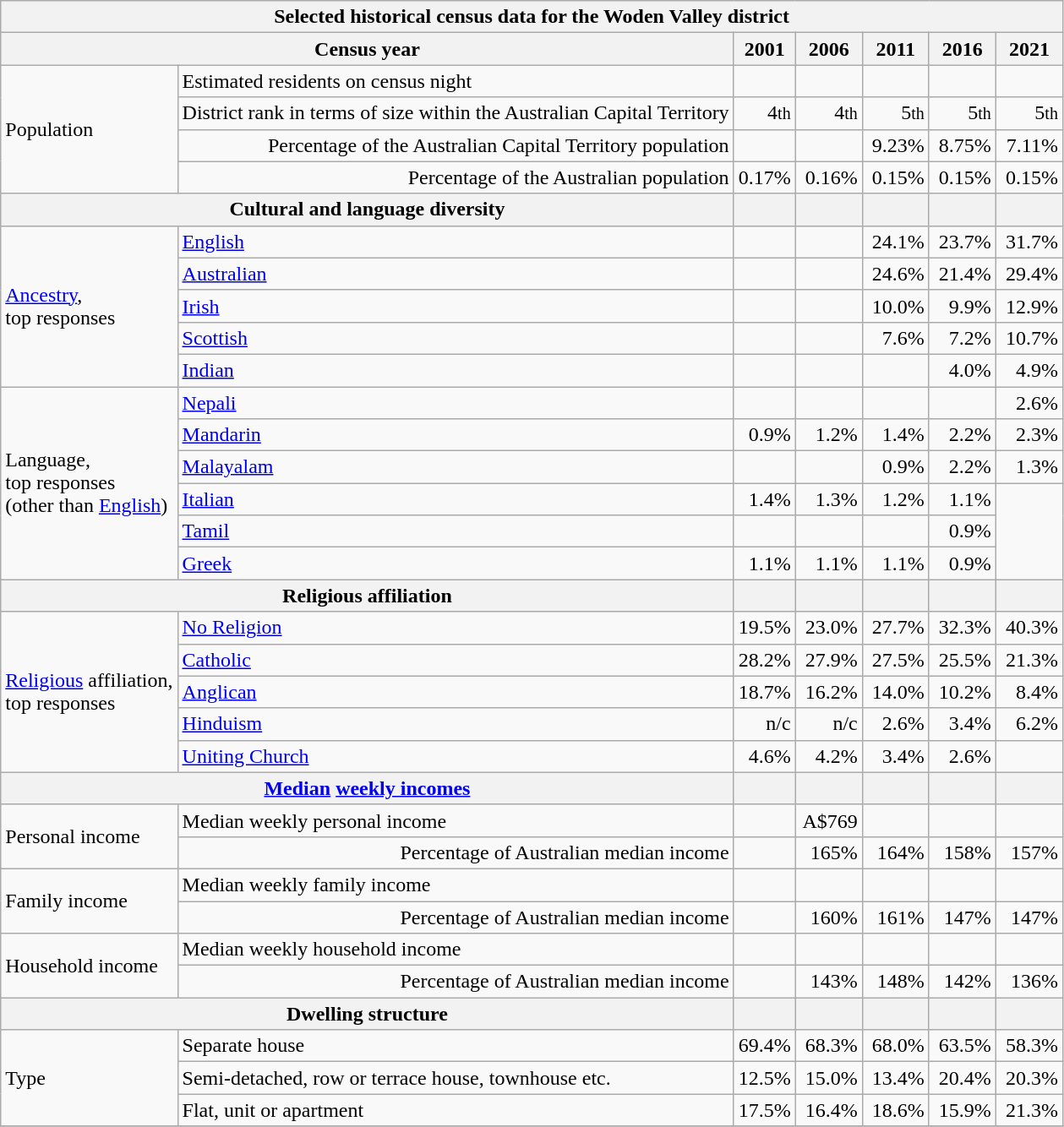<table class="wikitable">
<tr>
<th colspan=8>Selected historical census data for the Woden Valley district</th>
</tr>
<tr>
<th colspan=3>Census year</th>
<th>2001</th>
<th>2006</th>
<th>2011</th>
<th>2016</th>
<th>2021</th>
</tr>
<tr>
<td rowspan=4 colspan="2">Population</td>
<td>Estimated residents on census night</td>
<td align="right"></td>
<td align="right"></td>
<td align="right"></td>
<td align="right"></td>
<td align="right"></td>
</tr>
<tr>
<td align="right">District rank in terms of size within the Australian Capital Territory</td>
<td align="right">4<small>th</small></td>
<td align="right"> 4<small>th</small></td>
<td align="right"> 5<small>th</small></td>
<td align="right"> 5<small>th</small></td>
<td align="right"> 5<small>th</small></td>
</tr>
<tr>
<td align="right">Percentage of the Australian Capital Territory population</td>
<td align="right"></td>
<td align="right"></td>
<td align="right">9.23%</td>
<td align="right">8.75%</td>
<td align="right">7.11%</td>
</tr>
<tr>
<td align="right">Percentage of the Australian population</td>
<td align="right">0.17%</td>
<td align="right"> 0.16%</td>
<td align="right"> 0.15%</td>
<td align="right"> 0.15%</td>
<td align="right"> 0.15%</td>
</tr>
<tr>
<th colspan=3>Cultural and language diversity</th>
<th></th>
<th></th>
<th></th>
<th></th>
<th></th>
</tr>
<tr>
<td rowspan=5 colspan=2><a href='#'>Ancestry</a>,<br>top responses</td>
<td><a href='#'>English</a></td>
<td align="right"></td>
<td align="right"></td>
<td align="right">24.1%</td>
<td align="right">23.7%</td>
<td align="right">31.7%</td>
</tr>
<tr>
<td><a href='#'>Australian</a></td>
<td align="right"></td>
<td align="right"></td>
<td align="right">24.6%</td>
<td align="right">21.4%</td>
<td align="right">29.4%</td>
</tr>
<tr>
<td><a href='#'>Irish</a></td>
<td align="right"></td>
<td align="right"></td>
<td align="right">10.0%</td>
<td align="right">9.9%</td>
<td align="right">12.9%</td>
</tr>
<tr>
<td><a href='#'>Scottish</a></td>
<td align="right"></td>
<td align="right"></td>
<td align="right">7.6%</td>
<td align="right">7.2%</td>
<td align="right">10.7%</td>
</tr>
<tr>
<td><a href='#'>Indian</a></td>
<td align="right"></td>
<td align="right"></td>
<td align="right"></td>
<td align="right">4.0%</td>
<td align="right">4.9%</td>
</tr>
<tr>
<td rowspan=6 colspan=2>Language,<br>top responses<br>(other than <a href='#'>English</a>)</td>
<td><a href='#'>Nepali</a></td>
<td></td>
<td></td>
<td></td>
<td></td>
<td align="right"> 2.6%</td>
</tr>
<tr>
<td><a href='#'>Mandarin</a></td>
<td align="right">0.9%</td>
<td align="right"> 1.2%</td>
<td align="right"> 1.4%</td>
<td align="right"> 2.2%</td>
<td align="right"> 2.3%</td>
</tr>
<tr>
<td><a href='#'>Malayalam</a></td>
<td align="right"></td>
<td align="right"></td>
<td align="right"> 0.9%</td>
<td align="right"> 2.2%</td>
<td align="right"> 1.3%</td>
</tr>
<tr>
<td><a href='#'>Italian</a></td>
<td align="right">1.4%</td>
<td align="right"> 1.3%</td>
<td align="right"> 1.2%</td>
<td align="right"> 1.1%</td>
</tr>
<tr>
<td><a href='#'>Tamil</a></td>
<td align="right"></td>
<td align="right"></td>
<td align="right"></td>
<td align="right">0.9%</td>
</tr>
<tr>
<td><a href='#'>Greek</a></td>
<td align="right">1.1%</td>
<td align="right"> 1.1%</td>
<td align="right"> 1.1%</td>
<td align="right"> 0.9%</td>
</tr>
<tr>
<th colspan=3>Religious affiliation</th>
<th></th>
<th></th>
<th></th>
<th></th>
<th></th>
</tr>
<tr>
<td rowspan=5 colspan=2><a href='#'>Religious</a> affiliation,<br>top responses</td>
<td><a href='#'>No Religion</a></td>
<td align="right">19.5%</td>
<td align="right"> 23.0%</td>
<td align="right"> 27.7%</td>
<td align="right"> 32.3%</td>
<td align="right"> 40.3%</td>
</tr>
<tr>
<td><a href='#'>Catholic</a></td>
<td align="right">28.2%</td>
<td align="right"> 27.9%</td>
<td align="right"> 27.5%</td>
<td align="right"> 25.5%</td>
<td align="right"> 21.3%</td>
</tr>
<tr>
<td><a href='#'>Anglican</a></td>
<td align="right">18.7%</td>
<td align="right"> 16.2%</td>
<td align="right"> 14.0%</td>
<td align="right"> 10.2%</td>
<td align="right"> 8.4%</td>
</tr>
<tr>
<td><a href='#'>Hinduism</a></td>
<td align="right">n/c</td>
<td align="right">n/c</td>
<td align="right"> 2.6%</td>
<td align="right"> 3.4%</td>
<td align="right"> 6.2%</td>
</tr>
<tr>
<td><a href='#'>Uniting Church</a></td>
<td align="right">4.6%</td>
<td align="right"> 4.2%</td>
<td align="right"> 3.4%</td>
<td align="right"> 2.6%</td>
<td></td>
</tr>
<tr>
<th colspan=3><a href='#'>Median</a> <a href='#'>weekly incomes</a></th>
<th></th>
<th></th>
<th></th>
<th></th>
<th></th>
</tr>
<tr>
<td rowspan=2 colspan=2>Personal income</td>
<td>Median weekly personal income</td>
<td align="right"></td>
<td align="right">A$769</td>
<td align="right"></td>
<td align="right"></td>
<td align="right"></td>
</tr>
<tr>
<td align="right">Percentage of Australian median income</td>
<td align="right"></td>
<td align="right">165%</td>
<td align="right"> 164%</td>
<td align="right"> 158%</td>
<td align="right"> 157%</td>
</tr>
<tr>
<td rowspan=2 colspan=2>Family income</td>
<td>Median weekly family income</td>
<td align="right"></td>
<td align="right"></td>
<td align="right"></td>
<td align="right"></td>
<td align="right"></td>
</tr>
<tr>
<td align="right">Percentage of Australian median income</td>
<td align="right"></td>
<td align="right">160%</td>
<td align="right"> 161%</td>
<td align="right"> 147%</td>
<td align="right"> 147%</td>
</tr>
<tr>
<td rowspan=2 colspan=2>Household income</td>
<td>Median weekly household income</td>
<td align="right"></td>
<td align="right"></td>
<td align="right"></td>
<td align="right"></td>
<td align="right"></td>
</tr>
<tr>
<td align="right">Percentage of Australian median income</td>
<td align="right"></td>
<td align="right">143%</td>
<td align="right"> 148%</td>
<td align="right"> 142%</td>
<td align="right"> 136%</td>
</tr>
<tr>
<th colspan=3>Dwelling structure</th>
<th></th>
<th></th>
<th></th>
<th></th>
<th></th>
</tr>
<tr>
<td rowspan=3 colspan=2>Type</td>
<td>Separate house</td>
<td align="right">69.4%</td>
<td align="right"> 68.3%</td>
<td align="right"> 68.0%</td>
<td align="right"> 63.5%</td>
<td align="right"> 58.3%</td>
</tr>
<tr>
<td>Semi-detached, row or terrace house, townhouse etc.</td>
<td align="right">12.5%</td>
<td align="right"> 15.0%</td>
<td align="right"> 13.4%</td>
<td align="right"> 20.4%</td>
<td align="right"> 20.3%</td>
</tr>
<tr>
<td>Flat, unit or apartment</td>
<td align="right">17.5%</td>
<td align="right"> 16.4%</td>
<td align="right"> 18.6%</td>
<td align="right"> 15.9%</td>
<td align="right"> 21.3%</td>
</tr>
<tr>
</tr>
</table>
